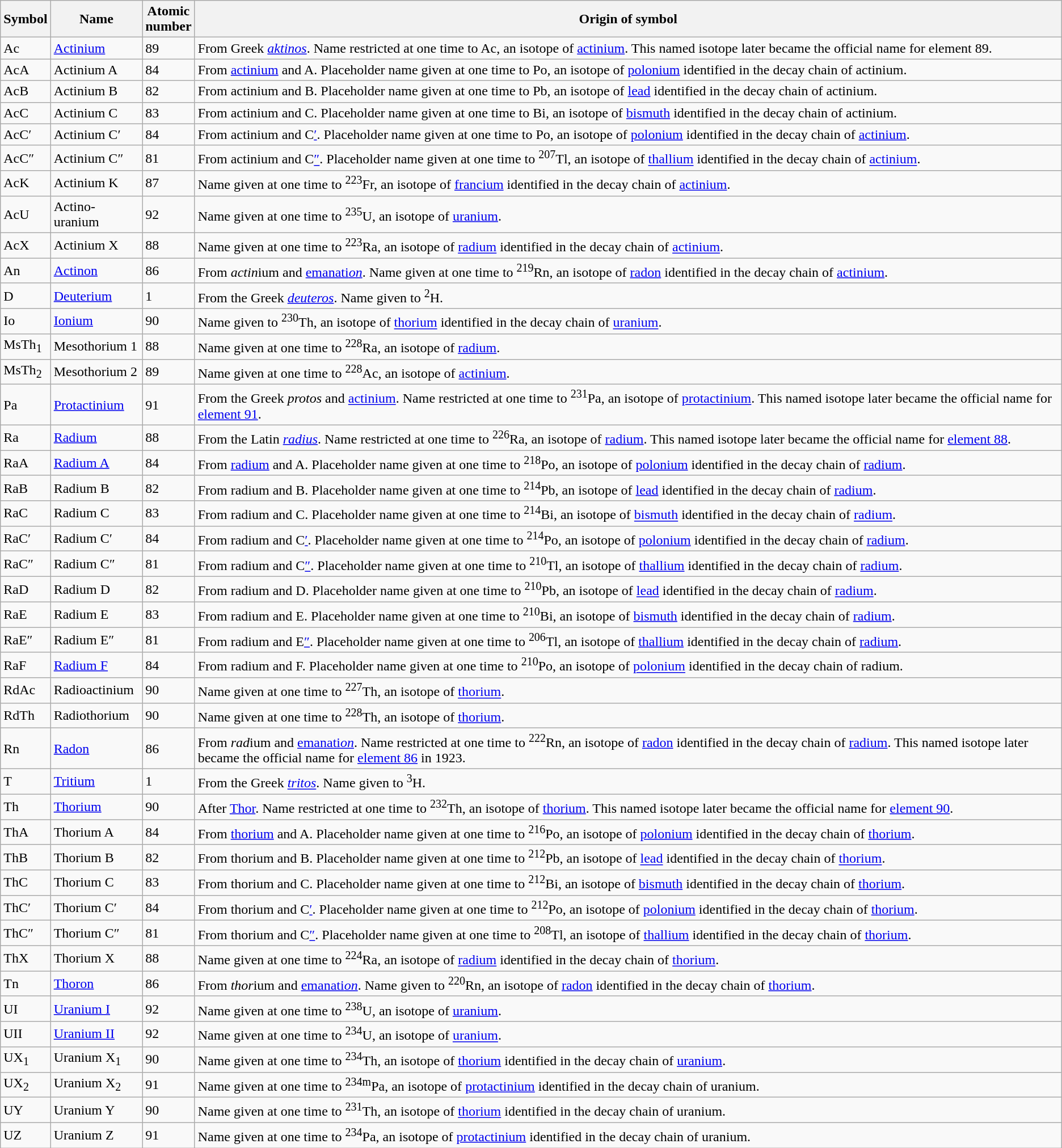<table class="wikitable sortable sticky-header" style>
<tr>
<th>Symbol</th>
<th>Name</th>
<th>Atomic<br>number</th>
<th class="unsortable">Origin of symbol</th>
</tr>
<tr>
<td>Ac</td>
<td><a href='#'>Actinium</a></td>
<td>89</td>
<td>From Greek <em><a href='#'>aktinos</a></em>. Name restricted at one time to Ac, an isotope of <a href='#'>actinium</a>. This named isotope later became the official name for element 89.</td>
</tr>
<tr>
<td>AcA</td>
<td>Actinium A</td>
<td>84</td>
<td>From <a href='#'>actinium</a> and A. Placeholder name given at one time to Po, an isotope of <a href='#'>polonium</a> identified in the decay chain of actinium.</td>
</tr>
<tr>
<td>AcB</td>
<td>Actinium B</td>
<td>82</td>
<td>From actinium and B. Placeholder name given at one time to Pb, an isotope of <a href='#'>lead</a> identified in the decay chain of actinium.</td>
</tr>
<tr>
<td>AcC</td>
<td>Actinium C</td>
<td>83</td>
<td>From actinium and C. Placeholder name given at one time to Bi, an isotope of <a href='#'>bismuth</a> identified in the decay chain of actinium.</td>
</tr>
<tr>
<td>AcC′</td>
<td>Actinium C′</td>
<td>84</td>
<td>From actinium and C<a href='#'>′</a>. Placeholder name given at one time to Po, an isotope of <a href='#'>polonium</a> identified in the decay chain of <a href='#'>actinium</a>.</td>
</tr>
<tr>
<td>AcC″</td>
<td>Actinium C″</td>
<td>81</td>
<td>From actinium and C<a href='#'>″</a>. Placeholder name given at one time to <sup>207</sup>Tl, an isotope of <a href='#'>thallium</a> identified in the decay chain of <a href='#'>actinium</a>.</td>
</tr>
<tr>
<td>AcK</td>
<td>Actinium K</td>
<td>87</td>
<td>Name given at one time to <sup>223</sup>Fr, an isotope of <a href='#'>francium</a> identified in the decay chain of <a href='#'>actinium</a>.</td>
</tr>
<tr>
<td>AcU</td>
<td>Actino-uranium</td>
<td>92</td>
<td>Name given at one time to <sup>235</sup>U, an isotope of <a href='#'>uranium</a>.</td>
</tr>
<tr>
<td>AcX</td>
<td>Actinium X</td>
<td>88</td>
<td>Name given at one time to <sup>223</sup>Ra, an isotope of <a href='#'>radium</a> identified in the decay chain of <a href='#'>actinium</a>.</td>
</tr>
<tr>
<td>An</td>
<td><a href='#'>Actinon</a></td>
<td>86</td>
<td>From <em>actin</em>ium and <a href='#'>emanati<em>on</em></a>. Name given at one time to <sup>219</sup>Rn, an isotope of <a href='#'>radon</a> identified in the decay chain of <a href='#'>actinium</a>.</td>
</tr>
<tr>
<td>D</td>
<td><a href='#'>Deuterium</a></td>
<td>1</td>
<td>From the Greek <em><a href='#'>deuteros</a></em>. Name given to <sup>2</sup>H.</td>
</tr>
<tr>
<td>Io</td>
<td><a href='#'>Ionium</a></td>
<td>90</td>
<td>Name given to <sup>230</sup>Th, an isotope of <a href='#'>thorium</a> identified in the decay chain of <a href='#'>uranium</a>.</td>
</tr>
<tr>
<td>MsTh<sub>1</sub></td>
<td>Mesothorium 1</td>
<td>88</td>
<td>Name given at one time to <sup>228</sup>Ra, an isotope of <a href='#'>radium</a>.</td>
</tr>
<tr>
<td>MsTh<sub>2</sub></td>
<td>Mesothorium 2</td>
<td>89</td>
<td>Name given at one time to <sup>228</sup>Ac, an isotope of <a href='#'>actinium</a>.</td>
</tr>
<tr>
<td>Pa</td>
<td><a href='#'>Protactinium</a></td>
<td>91</td>
<td>From the Greek <em>protos</em> and <a href='#'>actinium</a>. Name restricted at one time to <sup>231</sup>Pa, an isotope of <a href='#'>protactinium</a>. This named isotope later became the official name for <a href='#'>element 91</a>.</td>
</tr>
<tr>
<td>Ra</td>
<td><a href='#'>Radium</a></td>
<td>88</td>
<td>From the Latin <em><a href='#'>radius</a></em>. Name restricted at one time to <sup>226</sup>Ra, an isotope of <a href='#'>radium</a>. This named isotope later became the official name for <a href='#'>element 88</a>.</td>
</tr>
<tr>
<td>RaA</td>
<td><a href='#'>Radium A</a></td>
<td>84</td>
<td>From <a href='#'>radium</a> and A. Placeholder name given at one time to <sup>218</sup>Po, an isotope of <a href='#'>polonium</a> identified in the decay chain of <a href='#'>radium</a>.</td>
</tr>
<tr>
<td>RaB</td>
<td>Radium B</td>
<td>82</td>
<td>From radium and B. Placeholder name given at one time to <sup>214</sup>Pb, an isotope of <a href='#'>lead</a> identified in the decay chain of <a href='#'>radium</a>.</td>
</tr>
<tr>
<td>RaC</td>
<td>Radium C</td>
<td>83</td>
<td>From radium and C. Placeholder name given at one time to <sup>214</sup>Bi, an isotope of <a href='#'>bismuth</a> identified in the decay chain of <a href='#'>radium</a>.</td>
</tr>
<tr>
<td>RaC′</td>
<td>Radium C′</td>
<td>84</td>
<td>From radium and C<a href='#'>′</a>. Placeholder name given at one time to <sup>214</sup>Po, an isotope of <a href='#'>polonium</a> identified in the decay chain of <a href='#'>radium</a>.</td>
</tr>
<tr>
<td>RaC″</td>
<td>Radium C″</td>
<td>81</td>
<td>From radium and C<a href='#'>″</a>. Placeholder name given at one time to <sup>210</sup>Tl, an isotope of <a href='#'>thallium</a> identified in the decay chain of <a href='#'>radium</a>.</td>
</tr>
<tr>
<td>RaD</td>
<td>Radium D</td>
<td>82</td>
<td>From radium and D. Placeholder name given at one time to <sup>210</sup>Pb, an isotope of <a href='#'>lead</a> identified in the decay chain of <a href='#'>radium</a>.</td>
</tr>
<tr>
<td>RaE</td>
<td>Radium E</td>
<td>83</td>
<td>From radium and E. Placeholder name given at one time to <sup>210</sup>Bi, an isotope of <a href='#'>bismuth</a> identified in the decay chain of <a href='#'>radium</a>.</td>
</tr>
<tr>
<td>RaE″</td>
<td>Radium E″</td>
<td>81</td>
<td>From radium and E<a href='#'>″</a>. Placeholder name given at one time to <sup>206</sup>Tl, an isotope of <a href='#'>thallium</a> identified in the decay chain of <a href='#'>radium</a>.</td>
</tr>
<tr>
<td>RaF</td>
<td><a href='#'>Radium F</a></td>
<td>84</td>
<td>From radium and F. Placeholder name given at one time to <sup>210</sup>Po, an isotope of <a href='#'>polonium</a> identified in the decay chain of radium.</td>
</tr>
<tr>
<td>RdAc</td>
<td>Radioactinium</td>
<td>90</td>
<td>Name given at one time to <sup>227</sup>Th, an isotope of <a href='#'>thorium</a>.</td>
</tr>
<tr>
<td>RdTh</td>
<td>Radiothorium</td>
<td>90</td>
<td>Name given at one time to <sup>228</sup>Th, an isotope of <a href='#'>thorium</a>.</td>
</tr>
<tr>
<td>Rn</td>
<td><a href='#'>Radon</a></td>
<td>86</td>
<td>From <em>rad</em>ium and <a href='#'>emanati<em>on</em></a>. Name restricted at one time to <sup>222</sup>Rn, an isotope of <a href='#'>radon</a> identified in the decay chain of <a href='#'>radium</a>. This named isotope later became the official name for <a href='#'>element 86</a> in 1923.</td>
</tr>
<tr>
<td>T</td>
<td><a href='#'>Tritium</a></td>
<td>1</td>
<td>From the Greek <em><a href='#'>tritos</a></em>. Name given to <sup>3</sup>H.</td>
</tr>
<tr>
<td>Th</td>
<td><a href='#'>Thorium</a></td>
<td>90</td>
<td>After <a href='#'>Thor</a>. Name restricted at one time to <sup>232</sup>Th, an isotope of <a href='#'>thorium</a>. This named isotope later became the official name for <a href='#'>element 90</a>.</td>
</tr>
<tr>
<td>ThA</td>
<td>Thorium A</td>
<td>84</td>
<td>From <a href='#'>thorium</a> and A. Placeholder name given at one time to <sup>216</sup>Po, an isotope of <a href='#'>polonium</a> identified in the decay chain of <a href='#'>thorium</a>.</td>
</tr>
<tr>
<td>ThB</td>
<td>Thorium B</td>
<td>82</td>
<td>From thorium and B. Placeholder name given at one time to <sup>212</sup>Pb, an isotope of <a href='#'>lead</a> identified in the decay chain of <a href='#'>thorium</a>.</td>
</tr>
<tr>
<td>ThC</td>
<td>Thorium C</td>
<td>83</td>
<td>From thorium and C. Placeholder name given at one time to <sup>212</sup>Bi, an isotope of <a href='#'>bismuth</a> identified in the decay chain of <a href='#'>thorium</a>.</td>
</tr>
<tr>
<td>ThC′</td>
<td>Thorium C′</td>
<td>84</td>
<td>From thorium and C<a href='#'>′</a>. Placeholder name given at one time to <sup>212</sup>Po, an isotope of <a href='#'>polonium</a> identified in the decay chain of <a href='#'>thorium</a>.</td>
</tr>
<tr>
<td>ThC″</td>
<td>Thorium C″</td>
<td>81</td>
<td>From thorium and C<a href='#'>″</a>. Placeholder name given at one time to <sup>208</sup>Tl, an isotope of <a href='#'>thallium</a> identified in the decay chain of <a href='#'>thorium</a>.</td>
</tr>
<tr>
<td>ThX</td>
<td>Thorium X</td>
<td>88</td>
<td>Name given at one time to <sup>224</sup>Ra, an isotope of <a href='#'>radium</a> identified in the decay chain of <a href='#'>thorium</a>.</td>
</tr>
<tr>
<td>Tn</td>
<td><a href='#'>Thoron</a></td>
<td>86</td>
<td>From <em>thor</em>ium and <a href='#'>emanati<em>on</em></a>. Name given to <sup>220</sup>Rn, an isotope of <a href='#'>radon</a> identified in the decay chain of <a href='#'>thorium</a>.</td>
</tr>
<tr>
<td>UI</td>
<td><a href='#'>Uranium I</a></td>
<td>92</td>
<td>Name given at one time to <sup>238</sup>U, an isotope of <a href='#'>uranium</a>.</td>
</tr>
<tr>
<td>UII</td>
<td><a href='#'>Uranium II</a></td>
<td>92</td>
<td>Name given at one time to <sup>234</sup>U, an isotope of <a href='#'>uranium</a>.</td>
</tr>
<tr>
<td>UX<sub>1</sub></td>
<td>Uranium X<sub>1</sub></td>
<td>90</td>
<td>Name given at one time to <sup>234</sup>Th, an isotope of <a href='#'>thorium</a> identified in the decay chain of <a href='#'>uranium</a>.</td>
</tr>
<tr>
<td>UX<sub>2</sub></td>
<td>Uranium X<sub>2</sub></td>
<td>91</td>
<td>Name given at one time to <sup>234m</sup>Pa, an isotope of <a href='#'>protactinium</a> identified in the decay chain of uranium.</td>
</tr>
<tr>
<td>UY</td>
<td>Uranium Y</td>
<td>90</td>
<td>Name given at one time to <sup>231</sup>Th, an isotope of <a href='#'>thorium</a> identified in the decay chain of uranium.</td>
</tr>
<tr>
<td>UZ</td>
<td>Uranium Z</td>
<td>91</td>
<td>Name given at one time to <sup>234</sup>Pa, an isotope of <a href='#'>protactinium</a> identified in the decay chain of uranium.</td>
</tr>
</table>
